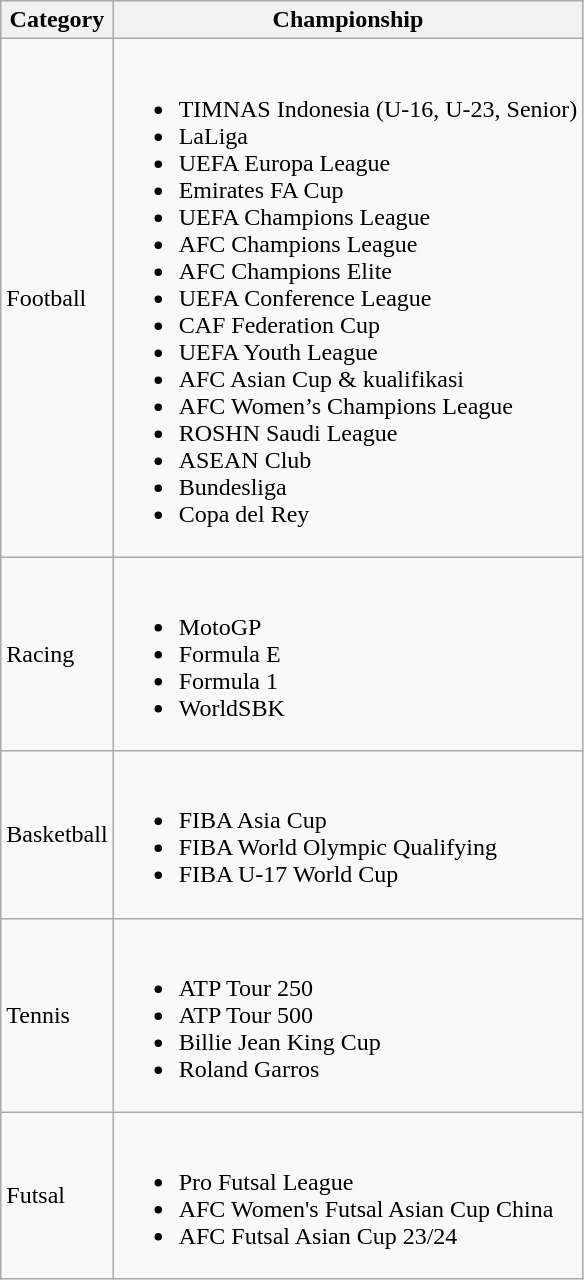<table class="wikitable">
<tr>
<th>Category</th>
<th>Championship</th>
</tr>
<tr>
<td>Football</td>
<td><br><ul><li>TIMNAS Indonesia (U-16, U-23, Senior)</li><li>LaLiga</li><li>UEFA Europa League</li><li>Emirates FA Cup</li><li>UEFA Champions League</li><li>AFC Champions League</li><li>AFC Champions Elite</li><li>UEFA Conference League</li><li>CAF Federation Cup</li><li>UEFA Youth League</li><li>AFC Asian Cup & kualifikasi</li><li>AFC Women’s Champions League</li><li>ROSHN Saudi League</li><li>ASEAN Club</li><li>Bundesliga</li><li>Copa del Rey</li></ul></td>
</tr>
<tr>
<td>Racing</td>
<td><br><ul><li>MotoGP</li><li>Formula E</li><li>Formula 1</li><li>WorldSBK</li></ul></td>
</tr>
<tr>
<td>Basketball</td>
<td><br><ul><li>FIBA Asia Cup</li><li>FIBA World Olympic Qualifying</li><li>FIBA U-17 World Cup</li></ul></td>
</tr>
<tr>
<td>Tennis</td>
<td><br><ul><li>ATP Tour 250</li><li>ATP Tour 500</li><li>Billie Jean King Cup</li><li>Roland Garros</li></ul></td>
</tr>
<tr>
<td>Futsal</td>
<td><br><ul><li>Pro Futsal League</li><li>AFC Women's Futsal Asian Cup China</li><li>AFC Futsal Asian Cup 23/24</li></ul></td>
</tr>
</table>
